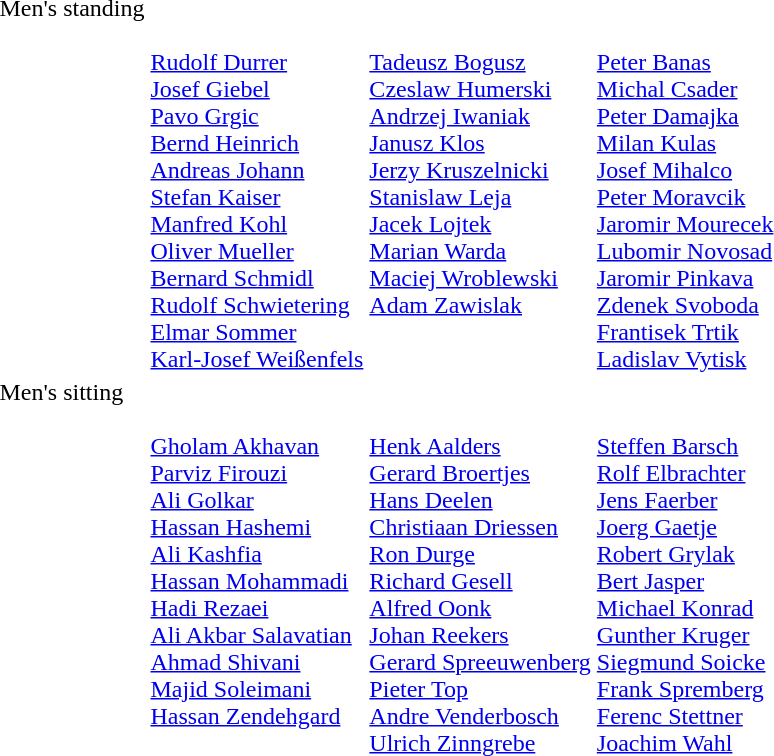<table>
<tr class="nowrap" style="vertical-align:top;">
<td>Men's standing<br></td>
<td valign=top> <br><br><a href='#'>Rudolf Durrer</a> <br>
<a href='#'>Josef Giebel</a> <br>
<a href='#'>Pavo Grgic</a> <br>
<a href='#'>Bernd Heinrich</a> <br>
<a href='#'>Andreas Johann</a> <br>
<a href='#'>Stefan Kaiser</a> <br>
<a href='#'>Manfred Kohl</a> <br>
<a href='#'>Oliver Mueller</a> <br>
<a href='#'>Bernard Schmidl</a> <br>
<a href='#'>Rudolf Schwietering</a> <br>
<a href='#'>Elmar Sommer</a> <br>
<a href='#'>Karl-Josef Weißenfels</a></td>
<td valign=top> <br><br><a href='#'>Tadeusz Bogusz</a> <br>
<a href='#'>Czeslaw Humerski</a> <br>
<a href='#'>Andrzej Iwaniak</a> <br>
<a href='#'>Janusz Klos</a> <br>
<a href='#'>Jerzy Kruszelnicki</a> <br>
<a href='#'>Stanislaw Leja</a> <br>
<a href='#'>Jacek Lojtek</a> <br>
<a href='#'>Marian Warda</a> <br>
<a href='#'>Maciej Wroblewski</a> <br>
<a href='#'>Adam Zawislak</a></td>
<td valign=top> <br><br><a href='#'>Peter Banas</a> <br>
<a href='#'>Michal Csader</a> <br>
<a href='#'>Peter Damajka</a> <br>
<a href='#'>Milan Kulas</a> <br>
<a href='#'>Josef Mihalco</a> <br>
<a href='#'>Peter Moravcik</a> <br>
<a href='#'>Jaromir Mourecek</a> <br>
<a href='#'>Lubomir Novosad</a> <br>
<a href='#'>Jaromir Pinkava</a> <br>
<a href='#'>Zdenek Svoboda</a> <br>
<a href='#'>Frantisek Trtik</a> <br>
<a href='#'>Ladislav Vytisk</a></td>
</tr>
<tr class="nowrap" style="vertical-align:top;">
<td>Men's sitting<br></td>
<td valign=top> <br><br><a href='#'>Gholam Akhavan</a> <br>
<a href='#'>Parviz Firouzi</a> <br>
<a href='#'>Ali Golkar</a> <br>
<a href='#'>Hassan Hashemi</a> <br>
<a href='#'>Ali Kashfia</a> <br>
<a href='#'>Hassan Mohammadi</a> <br>
<a href='#'>Hadi Rezaei</a> <br>
<a href='#'>Ali Akbar Salavatian</a> <br>
<a href='#'>Ahmad Shivani</a> <br>
<a href='#'>Majid Soleimani</a> <br>
<a href='#'>Hassan Zendehgard</a></td>
<td valign=top> <br><br><a href='#'>Henk Aalders</a> <br>
<a href='#'>Gerard Broertjes</a> <br>
<a href='#'>Hans Deelen</a> <br>
<a href='#'>Christiaan Driessen</a> <br>
<a href='#'>Ron Durge</a> <br>
<a href='#'>Richard Gesell</a> <br>
<a href='#'>Alfred Oonk</a> <br>
<a href='#'>Johan Reekers</a> <br>
<a href='#'>Gerard Spreeuwenberg</a> <br>
<a href='#'>Pieter Top</a> <br>
<a href='#'>Andre Venderbosch</a> <br>
<a href='#'>Ulrich Zinngrebe</a></td>
<td valign=top> <br><br><a href='#'>Steffen Barsch</a> <br>
<a href='#'>Rolf Elbrachter</a> <br>
<a href='#'>Jens Faerber</a> <br>
<a href='#'>Joerg Gaetje</a> <br>
<a href='#'>Robert Grylak</a> <br>
<a href='#'>Bert Jasper</a> <br>
<a href='#'>Michael Konrad</a> <br>
<a href='#'>Gunther Kruger</a> <br>
<a href='#'>Siegmund Soicke</a> <br>
<a href='#'>Frank Spremberg</a> <br>
<a href='#'>Ferenc Stettner</a> <br>
<a href='#'>Joachim Wahl</a></td>
</tr>
</table>
